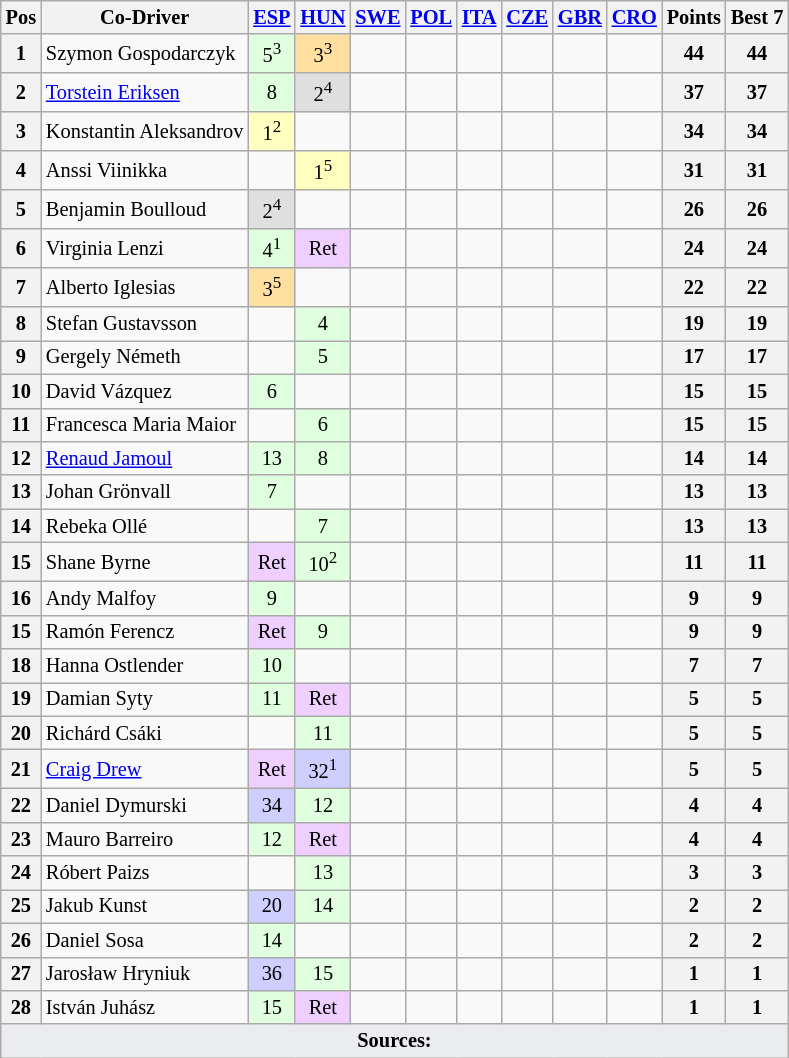<table class="wikitable" style="font-size: 85%; text-align: center">
<tr valign="top">
<th valign="middle">Pos</th>
<th valign="middle">Co-Driver</th>
<th><a href='#'>ESP</a><br></th>
<th><a href='#'>HUN</a><br></th>
<th><a href='#'>SWE</a><br></th>
<th><a href='#'>POL</a><br></th>
<th><a href='#'>ITA</a><br></th>
<th><a href='#'>CZE</a><br></th>
<th><a href='#'>GBR</a><br></th>
<th><a href='#'>CRO</a><br></th>
<th valign="middle">Points</th>
<th valign="middle">Best 7</th>
</tr>
<tr>
<th>1</th>
<td align="left"> Szymon Gospodarczyk</td>
<td style="background:#DFFFDF;">5<sup>3</sup></td>
<td style="background:#FFDF9F;">3<sup>3</sup></td>
<td></td>
<td></td>
<td></td>
<td></td>
<td></td>
<td></td>
<th>44</th>
<th>44</th>
</tr>
<tr>
<th>2</th>
<td align="left"> <a href='#'>Torstein Eriksen</a></td>
<td style="background:#DFFFDF;">8</td>
<td style="background:#DFDFDF;">2<sup>4</sup></td>
<td></td>
<td></td>
<td></td>
<td></td>
<td></td>
<td></td>
<th>37</th>
<th>37</th>
</tr>
<tr>
<th>3</th>
<td align="left"> Konstantin Aleksandrov</td>
<td style="background:#FFFFBF;">1<sup>2</sup></td>
<td></td>
<td></td>
<td></td>
<td></td>
<td></td>
<td></td>
<td></td>
<th>34</th>
<th>34</th>
</tr>
<tr>
<th>4</th>
<td align="left"> Anssi Viinikka</td>
<td></td>
<td style="background:#FFFFBF;">1<sup>5</sup></td>
<td></td>
<td></td>
<td></td>
<td></td>
<td></td>
<td></td>
<th>31</th>
<th>31</th>
</tr>
<tr>
<th>5</th>
<td align="left"> Benjamin Boulloud</td>
<td style="background:#DFDFDF;">2<sup>4</sup></td>
<td></td>
<td></td>
<td></td>
<td></td>
<td></td>
<td></td>
<td></td>
<th>26</th>
<th>26</th>
</tr>
<tr>
<th>6</th>
<td align="left"> Virginia Lenzi</td>
<td style="background:#DFFFDF;">4<sup>1</sup></td>
<td style="background:#EFCFFF;">Ret</td>
<td></td>
<td></td>
<td></td>
<td></td>
<td></td>
<td></td>
<th>24</th>
<th>24</th>
</tr>
<tr>
<th>7</th>
<td align="left"> Alberto Iglesias</td>
<td style="background:#FFDF9F;">3<sup>5</sup></td>
<td></td>
<td></td>
<td></td>
<td></td>
<td></td>
<td></td>
<td></td>
<th>22</th>
<th>22</th>
</tr>
<tr>
<th>8</th>
<td align="left"> Stefan Gustavsson</td>
<td></td>
<td style="background:#DFFFDF;">4</td>
<td></td>
<td></td>
<td></td>
<td></td>
<td></td>
<td></td>
<th>19</th>
<th>19</th>
</tr>
<tr>
<th>9</th>
<td align="left"> Gergely Németh</td>
<td></td>
<td style="background:#DFFFDF;">5</td>
<td></td>
<td></td>
<td></td>
<td></td>
<td></td>
<td></td>
<th>17</th>
<th>17</th>
</tr>
<tr>
<th>10</th>
<td align="left"> David Vázquez</td>
<td style="background:#DFFFDF;">6</td>
<td></td>
<td></td>
<td></td>
<td></td>
<td></td>
<td></td>
<td></td>
<th>15</th>
<th>15</th>
</tr>
<tr>
<th>11</th>
<td align="left"> Francesca Maria Maior</td>
<td></td>
<td style="background:#DFFFDF;">6</td>
<td></td>
<td></td>
<td></td>
<td></td>
<td></td>
<td></td>
<th>15</th>
<th>15</th>
</tr>
<tr>
<th>12</th>
<td align="left"> <a href='#'>Renaud Jamoul</a></td>
<td style="background:#DFFFDF;">13</td>
<td style="background:#DFFFDF;">8</td>
<td></td>
<td></td>
<td></td>
<td></td>
<td></td>
<td></td>
<th>14</th>
<th>14</th>
</tr>
<tr>
<th>13</th>
<td align="left"> Johan Grönvall</td>
<td style="background:#DFFFDF;">7</td>
<td></td>
<td></td>
<td></td>
<td></td>
<td></td>
<td></td>
<td></td>
<th>13</th>
<th>13</th>
</tr>
<tr>
<th>14</th>
<td align="left"> Rebeka Ollé</td>
<td></td>
<td style="background:#DFFFDF;">7</td>
<td></td>
<td></td>
<td></td>
<td></td>
<td></td>
<td></td>
<th>13</th>
<th>13</th>
</tr>
<tr>
<th>15</th>
<td align="left"> Shane Byrne</td>
<td style="background:#EFCFFF;">Ret</td>
<td style="background:#DFFFDF;">10<sup>2</sup></td>
<td></td>
<td></td>
<td></td>
<td></td>
<td></td>
<td></td>
<th>11</th>
<th>11</th>
</tr>
<tr>
<th>16</th>
<td align="left"> Andy Malfoy</td>
<td style="background:#DFFFDF;">9</td>
<td></td>
<td></td>
<td></td>
<td></td>
<td></td>
<td></td>
<td></td>
<th>9</th>
<th>9</th>
</tr>
<tr>
<th>15</th>
<td align="left"> Ramón Ferencz</td>
<td style="background:#EFCFFF;">Ret</td>
<td style="background:#DFFFDF;">9</td>
<td></td>
<td></td>
<td></td>
<td></td>
<td></td>
<td></td>
<th>9</th>
<th>9</th>
</tr>
<tr>
<th>18</th>
<td align="left"> Hanna Ostlender</td>
<td style="background:#DFFFDF;">10</td>
<td></td>
<td></td>
<td></td>
<td></td>
<td></td>
<td></td>
<td></td>
<th>7</th>
<th>7</th>
</tr>
<tr>
<th>19</th>
<td align="left"> Damian Syty</td>
<td style="background:#DFFFDF;">11</td>
<td style="background:#EFCFFF;">Ret</td>
<td></td>
<td></td>
<td></td>
<td></td>
<td></td>
<td></td>
<th>5</th>
<th>5</th>
</tr>
<tr>
<th>20</th>
<td align="left"> Richárd Csáki</td>
<td></td>
<td style="background:#DFFFDF;">11</td>
<td></td>
<td></td>
<td></td>
<td></td>
<td></td>
<td></td>
<th>5</th>
<th>5</th>
</tr>
<tr>
<th>21</th>
<td align="left"> <a href='#'>Craig Drew</a></td>
<td style="background:#EFCFFF;">Ret</td>
<td style="background:#CFCFFF;">32<sup>1</sup></td>
<td></td>
<td></td>
<td></td>
<td></td>
<td></td>
<td></td>
<th>5</th>
<th>5</th>
</tr>
<tr>
<th>22</th>
<td align="left"> Daniel Dymurski</td>
<td style="background:#CFCFFF;">34</td>
<td style="background:#DFFFDF;">12</td>
<td></td>
<td></td>
<td></td>
<td></td>
<td></td>
<td></td>
<th>4</th>
<th>4</th>
</tr>
<tr>
<th>23</th>
<td align="left"> Mauro Barreiro</td>
<td style="background:#DFFFDF;">12</td>
<td style="background:#EFCFFF;">Ret</td>
<td></td>
<td></td>
<td></td>
<td></td>
<td></td>
<td></td>
<th>4</th>
<th>4</th>
</tr>
<tr>
<th>24</th>
<td align="left"> Róbert Paizs</td>
<td></td>
<td style="background:#DFFFDF;">13</td>
<td></td>
<td></td>
<td></td>
<td></td>
<td></td>
<td></td>
<th>3</th>
<th>3</th>
</tr>
<tr>
<th>25</th>
<td align="left"> Jakub Kunst</td>
<td style="background:#CFCFFF;">20</td>
<td style="background:#DFFFDF;">14</td>
<td></td>
<td></td>
<td></td>
<td></td>
<td></td>
<td></td>
<th>2</th>
<th>2</th>
</tr>
<tr>
<th>26</th>
<td align="left"> Daniel Sosa</td>
<td style="background:#DFFFDF;">14</td>
<td></td>
<td></td>
<td></td>
<td></td>
<td></td>
<td></td>
<td></td>
<th>2</th>
<th>2</th>
</tr>
<tr>
<th>27</th>
<td align="left"> Jarosław Hryniuk</td>
<td style="background:#CFCFFF;">36</td>
<td style="background:#DFFFDF;">15</td>
<td></td>
<td></td>
<td></td>
<td></td>
<td></td>
<td></td>
<th>1</th>
<th>1</th>
</tr>
<tr>
<th>28</th>
<td align="left"> István Juhász</td>
<td style="background:#DFFFDF;">15</td>
<td style="background:#EFCFFF;">Ret</td>
<td></td>
<td></td>
<td></td>
<td></td>
<td></td>
<td></td>
<th>1</th>
<th>1</th>
</tr>
<tr>
<td colspan="12" style="background-color:#EAECF0;text-align:center"><strong>Sources:</strong></td>
</tr>
</table>
